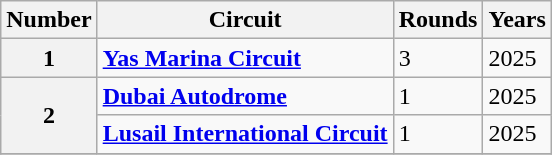<table class="wikitable">
<tr>
<th>Number</th>
<th>Circuit</th>
<th>Rounds</th>
<th>Years</th>
</tr>
<tr>
<th>1</th>
<td> <strong><a href='#'>Yas Marina Circuit</a></strong></td>
<td>3</td>
<td>2025</td>
</tr>
<tr>
<th rowspan="2">2</th>
<td> <strong><a href='#'>Dubai Autodrome</a></strong></td>
<td>1</td>
<td>2025</td>
</tr>
<tr>
<td> <strong><a href='#'>Lusail International Circuit</a></strong></td>
<td>1</td>
<td>2025</td>
</tr>
<tr>
</tr>
</table>
